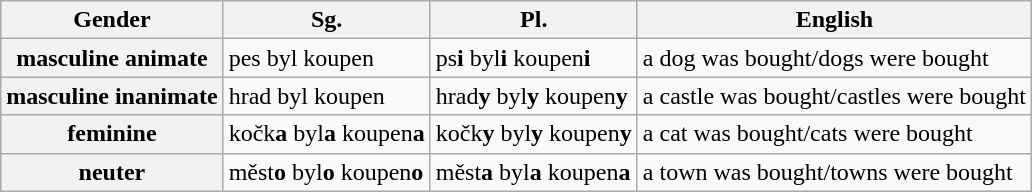<table class=wikitable>
<tr>
<th>Gender</th>
<th>Sg.</th>
<th>Pl.</th>
<th>English</th>
</tr>
<tr>
<th>masculine animate</th>
<td>pes byl koupen</td>
<td>ps<strong>i</strong> byl<strong>i</strong> koupen<strong>i</strong></td>
<td>a dog was bought/dogs were bought</td>
</tr>
<tr>
<th>masculine inanimate</th>
<td>hrad byl koupen</td>
<td>hrad<strong>y</strong> byl<strong>y</strong> koupen<strong>y</strong></td>
<td>a castle was bought/castles were bought</td>
</tr>
<tr>
<th>feminine</th>
<td>kočk<strong>a</strong> byl<strong>a</strong> koupen<strong>a</strong></td>
<td>kočk<strong>y</strong> byl<strong>y</strong> koupen<strong>y</strong></td>
<td>a cat was bought/cats were bought</td>
</tr>
<tr>
<th>neuter</th>
<td>měst<strong>o</strong> byl<strong>o</strong> koupen<strong>o</strong></td>
<td>měst<strong>a</strong> byl<strong>a</strong> koupen<strong>a</strong></td>
<td>a town was bought/towns were bought</td>
</tr>
</table>
